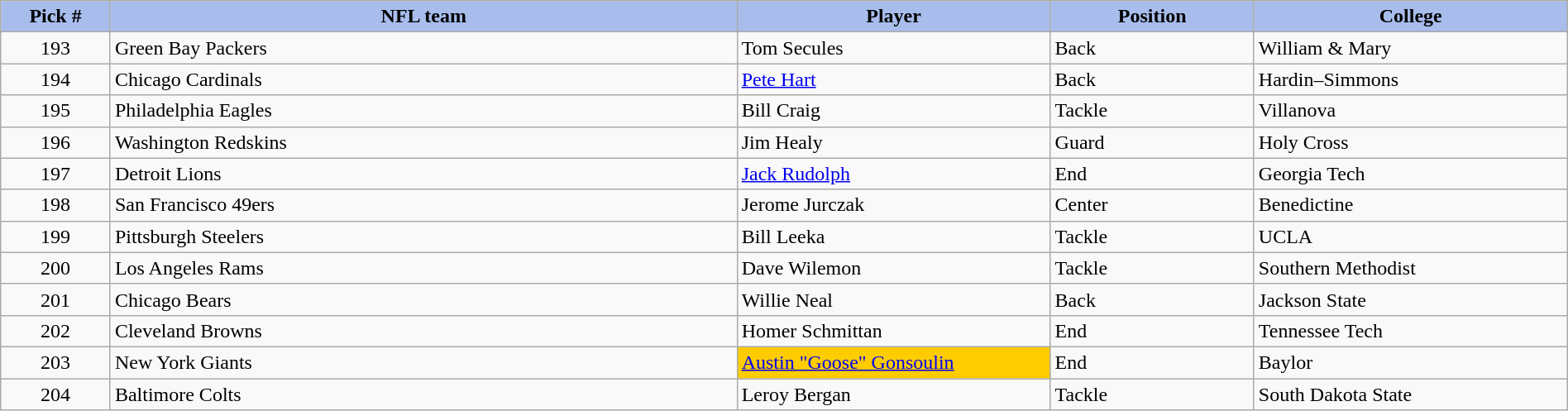<table class="wikitable sortable sortable" style="width: 100%">
<tr>
<th style="background:#A8BDEC;" width=7%>Pick #</th>
<th width=40% style="background:#A8BDEC;">NFL team</th>
<th width=20% style="background:#A8BDEC;">Player</th>
<th width=13% style="background:#A8BDEC;">Position</th>
<th style="background:#A8BDEC;">College</th>
</tr>
<tr>
<td align=center>193</td>
<td>Green Bay Packers</td>
<td>Tom Secules</td>
<td>Back</td>
<td>William & Mary</td>
</tr>
<tr>
<td align=center>194</td>
<td>Chicago Cardinals</td>
<td><a href='#'>Pete Hart</a></td>
<td>Back</td>
<td>Hardin–Simmons</td>
</tr>
<tr>
<td align=center>195</td>
<td>Philadelphia Eagles</td>
<td>Bill Craig</td>
<td>Tackle</td>
<td>Villanova</td>
</tr>
<tr>
<td align=center>196</td>
<td>Washington Redskins</td>
<td>Jim Healy</td>
<td>Guard</td>
<td>Holy Cross</td>
</tr>
<tr>
<td align=center>197</td>
<td>Detroit Lions</td>
<td><a href='#'>Jack Rudolph</a></td>
<td>End</td>
<td>Georgia Tech</td>
</tr>
<tr>
<td align=center>198</td>
<td>San Francisco 49ers</td>
<td>Jerome Jurczak</td>
<td>Center</td>
<td>Benedictine</td>
</tr>
<tr>
<td align=center>199</td>
<td>Pittsburgh Steelers</td>
<td>Bill Leeka</td>
<td>Tackle</td>
<td>UCLA</td>
</tr>
<tr>
<td align=center>200</td>
<td>Los Angeles Rams</td>
<td>Dave Wilemon</td>
<td>Tackle</td>
<td>Southern Methodist</td>
</tr>
<tr>
<td align=center>201</td>
<td>Chicago Bears</td>
<td>Willie Neal</td>
<td>Back</td>
<td>Jackson State</td>
</tr>
<tr>
<td align=center>202</td>
<td>Cleveland Browns</td>
<td>Homer Schmittan</td>
<td>End</td>
<td>Tennessee Tech</td>
</tr>
<tr>
<td align=center>203</td>
<td>New York Giants</td>
<td bgcolor="#FFCC00"><a href='#'>Austin "Goose" Gonsoulin</a></td>
<td>End</td>
<td>Baylor</td>
</tr>
<tr>
<td align=center>204</td>
<td>Baltimore Colts</td>
<td>Leroy Bergan</td>
<td>Tackle</td>
<td>South Dakota State</td>
</tr>
</table>
